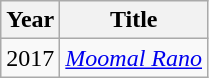<table class="wikitable">
<tr>
<th>Year</th>
<th>Title</th>
</tr>
<tr>
<td>2017</td>
<td><em><a href='#'>Moomal Rano</a></em></td>
</tr>
</table>
